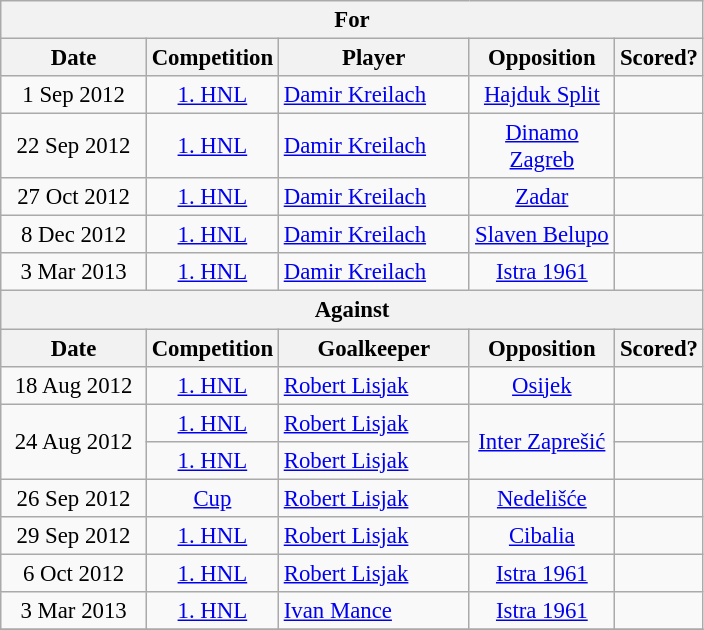<table class="wikitable"  style="text-align:center; font-size:95%; ">
<tr>
<th colspan=5>For</th>
</tr>
<tr>
<th width=90>Date</th>
<th width=70>Competition</th>
<th width=120>Player</th>
<th width=90>Opposition</th>
<th width=50>Scored?</th>
</tr>
<tr>
<td>1 Sep 2012</td>
<td><a href='#'>1. HNL</a></td>
<td style="text-align:left;"> <a href='#'>Damir Kreilach</a></td>
<td><a href='#'>Hajduk Split</a></td>
<td></td>
</tr>
<tr>
<td>22 Sep 2012</td>
<td><a href='#'>1. HNL</a></td>
<td style="text-align:left;"> <a href='#'>Damir Kreilach</a></td>
<td><a href='#'>Dinamo Zagreb</a></td>
<td></td>
</tr>
<tr>
<td>27 Oct 2012</td>
<td><a href='#'>1. HNL</a></td>
<td style="text-align:left;"> <a href='#'>Damir Kreilach</a></td>
<td><a href='#'>Zadar</a></td>
<td></td>
</tr>
<tr>
<td>8 Dec 2012</td>
<td><a href='#'>1. HNL</a></td>
<td style="text-align:left;"> <a href='#'>Damir Kreilach</a></td>
<td><a href='#'>Slaven Belupo</a></td>
<td></td>
</tr>
<tr>
<td>3 Mar 2013</td>
<td><a href='#'>1. HNL</a></td>
<td style="text-align:left;"> <a href='#'>Damir Kreilach</a></td>
<td><a href='#'>Istra 1961</a></td>
<td></td>
</tr>
<tr>
<th colspan=5>Against</th>
</tr>
<tr>
<th width=90>Date</th>
<th width=70>Competition</th>
<th width=120>Goalkeeper</th>
<th width=90>Opposition</th>
<th width=50>Scored?</th>
</tr>
<tr>
<td>18 Aug 2012</td>
<td><a href='#'>1. HNL</a></td>
<td style="text-align:left;"> <a href='#'>Robert Lisjak</a></td>
<td><a href='#'>Osijek</a></td>
<td></td>
</tr>
<tr>
<td rowspan=2>24 Aug 2012</td>
<td><a href='#'>1. HNL</a></td>
<td style="text-align:left;"> <a href='#'>Robert Lisjak</a></td>
<td rowspan=2><a href='#'>Inter Zaprešić</a></td>
<td></td>
</tr>
<tr>
<td><a href='#'>1. HNL</a></td>
<td style="text-align:left;"> <a href='#'>Robert Lisjak</a></td>
<td></td>
</tr>
<tr>
<td>26 Sep 2012</td>
<td><a href='#'>Cup</a></td>
<td style="text-align:left;"> <a href='#'>Robert Lisjak</a></td>
<td><a href='#'>Nedelišće</a></td>
<td></td>
</tr>
<tr>
<td>29 Sep 2012</td>
<td><a href='#'>1. HNL</a></td>
<td style="text-align:left;"> <a href='#'>Robert Lisjak</a></td>
<td><a href='#'>Cibalia</a></td>
<td></td>
</tr>
<tr>
<td>6 Oct 2012</td>
<td><a href='#'>1. HNL</a></td>
<td style="text-align:left;"> <a href='#'>Robert Lisjak</a></td>
<td><a href='#'>Istra 1961</a></td>
<td></td>
</tr>
<tr>
<td>3 Mar 2013</td>
<td><a href='#'>1. HNL</a></td>
<td style="text-align:left;"> <a href='#'>Ivan Mance</a></td>
<td><a href='#'>Istra 1961</a></td>
<td></td>
</tr>
<tr>
</tr>
</table>
